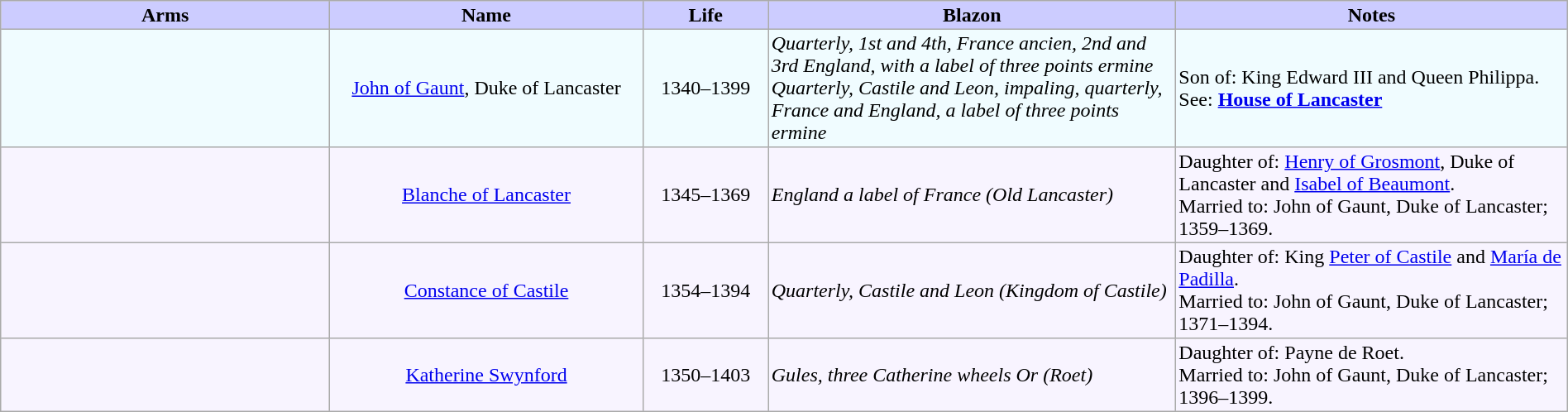<table width="100%" border="1" cellpadding="2" cellspacing="0" style="margin: 0.5em 0.3em 0.5em 0; background: #f9f9f9; border: 1px #aaa solid; border-collapse: collapse;">
<tr>
<th width="21%" bgcolor = "#ccccff">Arms</th>
<th width="20%" bgcolor = "#ccccff">Name</th>
<th width="8%" bgcolor = "#ccccff">Life</th>
<th width="26%" bgcolor = "#ccccff">Blazon</th>
<th width="26%" bgcolor = "#ccccff">Notes</th>
</tr>
<tr bgcolor=f0fcff>
<td align="center"> </td>
<td align="center"><a href='#'>John of Gaunt</a>, Duke of Lancaster</td>
<td align="center">1340–1399</td>
<td><em>Quarterly, 1st and 4th, France ancien, 2nd and 3rd England, with a label of three points ermine</em><br><em>Quarterly, Castile and Leon, impaling, quarterly, France and England, a label of three points ermine</em></td>
<td>Son of: King Edward III and Queen Philippa.<br>See: <strong><a href='#'>House of Lancaster</a></strong></td>
</tr>
<tr bgcolor=f8f4ff>
<td align="center"></td>
<td align="center"><a href='#'>Blanche of Lancaster</a></td>
<td align="center">1345–1369</td>
<td><em>England a label of France (Old Lancaster)</em></td>
<td>Daughter of: <a href='#'>Henry of Grosmont</a>, Duke of Lancaster and <a href='#'>Isabel of Beaumont</a>.<br>Married to: John of Gaunt, Duke of Lancaster; 1359–1369.</td>
</tr>
<tr bgcolor=f8f4ff>
<td align="center"></td>
<td align="center"><a href='#'>Constance of Castile</a></td>
<td align="center">1354–1394</td>
<td><em>Quarterly, Castile and Leon (Kingdom of Castile)</em></td>
<td>Daughter of: King <a href='#'>Peter of Castile</a> and <a href='#'>María de Padilla</a>.<br>Married to: John of Gaunt, Duke of Lancaster; 1371–1394.</td>
</tr>
<tr bgcolor=f8f4ff>
<td align="center"></td>
<td align="center"><a href='#'>Katherine Swynford</a></td>
<td align="center">1350–1403</td>
<td><em>Gules, three Catherine wheels Or (Roet)</em></td>
<td>Daughter of: Payne de Roet.<br>Married to: John of Gaunt, Duke of Lancaster; 1396–1399.</td>
</tr>
</table>
